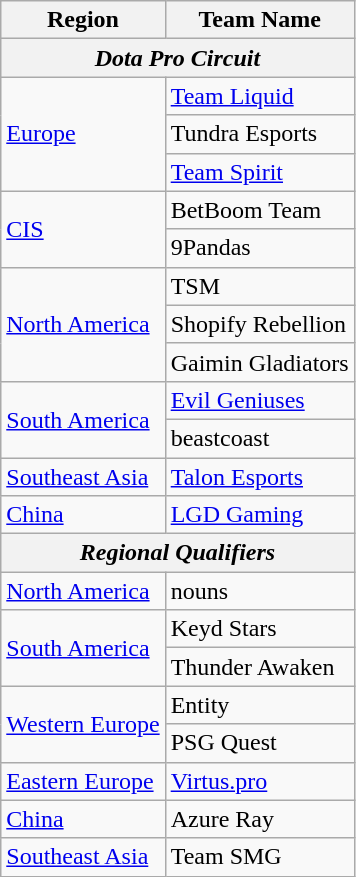<table class="wikitable">
<tr>
<th>Region</th>
<th>Team Name</th>
</tr>
<tr>
<th colspan="2"><em>Dota Pro Circuit</em></th>
</tr>
<tr>
<td rowspan="3"><a href='#'>Europe</a></td>
<td><a href='#'>Team Liquid</a></td>
</tr>
<tr>
<td>Tundra Esports</td>
</tr>
<tr>
<td><a href='#'>Team Spirit</a></td>
</tr>
<tr>
<td rowspan="2"><a href='#'>CIS</a></td>
<td>BetBoom Team</td>
</tr>
<tr>
<td>9Pandas</td>
</tr>
<tr>
<td rowspan="3"><a href='#'>North America</a></td>
<td>TSM</td>
</tr>
<tr>
<td>Shopify Rebellion</td>
</tr>
<tr>
<td>Gaimin Gladiators</td>
</tr>
<tr>
<td rowspan="2"><a href='#'>South America</a></td>
<td><a href='#'>Evil Geniuses</a></td>
</tr>
<tr>
<td>beastcoast</td>
</tr>
<tr>
<td><a href='#'>Southeast Asia</a></td>
<td><a href='#'>Talon Esports</a></td>
</tr>
<tr>
<td><a href='#'>China</a></td>
<td><a href='#'>LGD Gaming</a></td>
</tr>
<tr>
<th colspan="2"><em>Regional Qualifiers</em></th>
</tr>
<tr>
<td><a href='#'>North America</a></td>
<td>nouns</td>
</tr>
<tr>
<td rowspan="2"><a href='#'>South America</a></td>
<td>Keyd Stars</td>
</tr>
<tr>
<td>Thunder Awaken</td>
</tr>
<tr>
<td rowspan="2"><a href='#'>Western Europe</a></td>
<td>Entity</td>
</tr>
<tr>
<td>PSG Quest</td>
</tr>
<tr>
<td><a href='#'>Eastern Europe</a></td>
<td><a href='#'>Virtus.pro</a></td>
</tr>
<tr>
<td><a href='#'>China</a></td>
<td>Azure Ray</td>
</tr>
<tr>
<td><a href='#'>Southeast Asia</a></td>
<td>Team SMG</td>
</tr>
</table>
